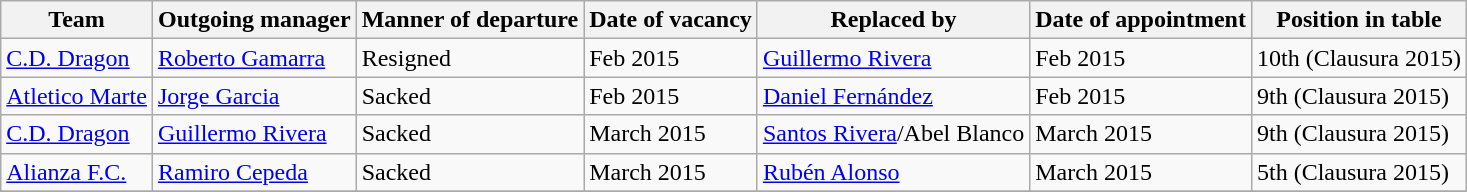<table class="wikitable">
<tr>
<th>Team</th>
<th>Outgoing manager</th>
<th>Manner of departure</th>
<th>Date of vacancy</th>
<th>Replaced by</th>
<th>Date of appointment</th>
<th>Position in table</th>
</tr>
<tr>
<td><a href='#'>C.D. Dragon</a></td>
<td> <a href='#'>Roberto Gamarra</a></td>
<td>Resigned</td>
<td>Feb 2015</td>
<td> <a href='#'>Guillermo Rivera</a></td>
<td>Feb 2015</td>
<td>10th (Clausura 2015)</td>
</tr>
<tr>
<td><a href='#'>Atletico Marte</a></td>
<td> <a href='#'>Jorge Garcia</a></td>
<td>Sacked</td>
<td>Feb 2015</td>
<td> <a href='#'>Daniel Fernández</a></td>
<td>Feb 2015</td>
<td>9th (Clausura 2015)</td>
</tr>
<tr>
<td><a href='#'>C.D. Dragon</a></td>
<td> <a href='#'>Guillermo Rivera</a></td>
<td>Sacked</td>
<td>March 2015</td>
<td> <a href='#'>Santos Rivera</a>/Abel Blanco</td>
<td>March 2015</td>
<td>9th (Clausura 2015)</td>
</tr>
<tr>
<td><a href='#'>Alianza F.C.</a></td>
<td> <a href='#'>Ramiro Cepeda</a></td>
<td>Sacked</td>
<td>March 2015</td>
<td> <a href='#'>Rubén Alonso</a></td>
<td>March 2015</td>
<td>5th (Clausura 2015)</td>
</tr>
<tr>
</tr>
</table>
